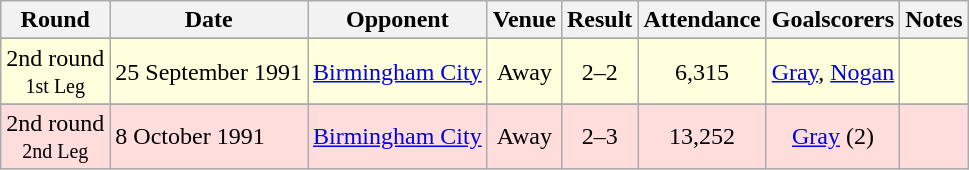<table Class="wikitable">
<tr>
<th>Round</th>
<th>Date</th>
<th>Opponent</th>
<th>Venue</th>
<th>Result</th>
<th>Attendance</th>
<th>Goalscorers</th>
<th>Notes</th>
</tr>
<tr>
</tr>
<tr style="background: #ffffdd;">
<td align="center">2nd round<br><small>1st Leg</small></td>
<td>25 September 1991</td>
<td><a href='#'>Birmingham City</a></td>
<td align="center">Away</td>
<td align="center">2–2</td>
<td align="center">6,315</td>
<td align="center"><a href='#'>Gray</a>, <a href='#'>Nogan</a></td>
<td align="center"></td>
</tr>
<tr>
</tr>
<tr style="background: #ffdddd;">
<td align="center">2nd round<br><small>2nd Leg</small></td>
<td>8 October 1991</td>
<td><a href='#'>Birmingham City</a></td>
<td align="center">Away</td>
<td align="center">2–3</td>
<td align="center">13,252</td>
<td align="center"><a href='#'>Gray</a> (2)</td>
<td align="center"></td>
</tr>
</table>
